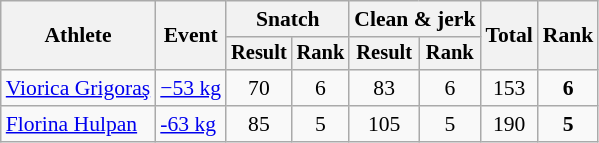<table class="wikitable" style="font-size:90%">
<tr>
<th rowspan="2">Athlete</th>
<th rowspan="2">Event</th>
<th colspan="2">Snatch</th>
<th colspan="2">Clean & jerk</th>
<th rowspan="2">Total</th>
<th rowspan="2">Rank</th>
</tr>
<tr style="font-size:95%">
<th>Result</th>
<th>Rank</th>
<th>Result</th>
<th>Rank</th>
</tr>
<tr align=center>
<td align=left><a href='#'>Viorica Grigoraş</a></td>
<td align=left><a href='#'>−53 kg</a></td>
<td>70</td>
<td>6</td>
<td>83</td>
<td>6</td>
<td>153</td>
<td><strong>6</strong></td>
</tr>
<tr align=center>
<td align=left><a href='#'>Florina Hulpan</a></td>
<td align=left><a href='#'>-63 kg</a></td>
<td>85</td>
<td>5</td>
<td>105</td>
<td>5</td>
<td>190</td>
<td><strong>5</strong></td>
</tr>
</table>
